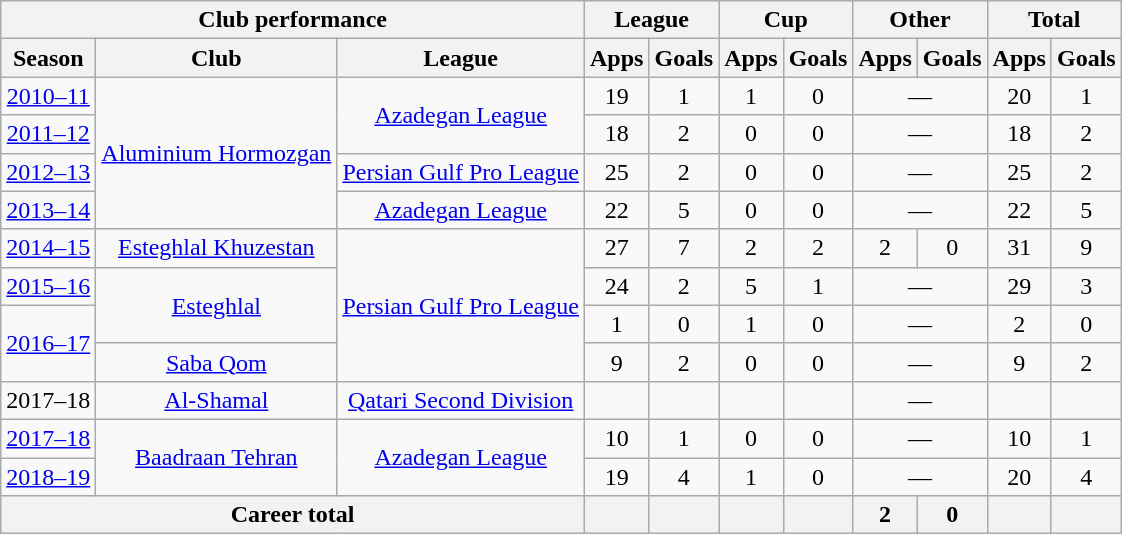<table class="wikitable" style="text-align:center">
<tr>
<th colspan=3>Club performance</th>
<th colspan=2>League</th>
<th colspan=2>Cup</th>
<th colspan=2>Other</th>
<th colspan=2>Total</th>
</tr>
<tr>
<th>Season</th>
<th>Club</th>
<th>League</th>
<th>Apps</th>
<th>Goals</th>
<th>Apps</th>
<th>Goals</th>
<th>Apps</th>
<th>Goals</th>
<th>Apps</th>
<th>Goals</th>
</tr>
<tr>
<td><a href='#'>2010–11</a></td>
<td rowspan="4"><a href='#'>Aluminium Hormozgan</a></td>
<td rowspan="2"><a href='#'>Azadegan League</a></td>
<td>19</td>
<td>1</td>
<td>1</td>
<td>0</td>
<td colspan=2>—</td>
<td>20</td>
<td>1</td>
</tr>
<tr>
<td><a href='#'>2011–12</a></td>
<td>18</td>
<td>2</td>
<td>0</td>
<td>0</td>
<td colspan=2>—</td>
<td>18</td>
<td>2</td>
</tr>
<tr>
<td><a href='#'>2012–13</a></td>
<td><a href='#'>Persian Gulf Pro League</a></td>
<td>25</td>
<td>2</td>
<td>0</td>
<td>0</td>
<td colspan=2>—</td>
<td>25</td>
<td>2</td>
</tr>
<tr>
<td><a href='#'>2013–14</a></td>
<td><a href='#'>Azadegan League</a></td>
<td>22</td>
<td>5</td>
<td>0</td>
<td>0</td>
<td colspan=2>—</td>
<td>22</td>
<td>5</td>
</tr>
<tr>
<td><a href='#'>2014–15</a></td>
<td><a href='#'>Esteghlal Khuzestan</a></td>
<td rowspan="4"><a href='#'>Persian Gulf Pro League</a></td>
<td>27</td>
<td>7</td>
<td>2</td>
<td>2</td>
<td>2</td>
<td>0</td>
<td>31</td>
<td>9</td>
</tr>
<tr>
<td><a href='#'>2015–16</a></td>
<td rowspan="2"><a href='#'>Esteghlal</a></td>
<td>24</td>
<td>2</td>
<td>5</td>
<td>1</td>
<td colspan=2>—</td>
<td>29</td>
<td>3</td>
</tr>
<tr>
<td rowspan="2"><a href='#'>2016–17</a></td>
<td>1</td>
<td>0</td>
<td>1</td>
<td>0</td>
<td colspan=2>—</td>
<td>2</td>
<td>0</td>
</tr>
<tr>
<td><a href='#'>Saba Qom</a></td>
<td>9</td>
<td>2</td>
<td>0</td>
<td>0</td>
<td colspan=2>—</td>
<td>9</td>
<td>2</td>
</tr>
<tr>
<td>2017–18</td>
<td><a href='#'>Al-Shamal</a></td>
<td><a href='#'>Qatari Second Division</a></td>
<td></td>
<td></td>
<td></td>
<td></td>
<td colspan=2>—</td>
<td></td>
<td></td>
</tr>
<tr>
<td><a href='#'>2017–18</a></td>
<td rowspan="2"><a href='#'>Baadraan Tehran</a></td>
<td rowspan="2"><a href='#'>Azadegan League</a></td>
<td>10</td>
<td>1</td>
<td>0</td>
<td>0</td>
<td colspan=2>—</td>
<td>10</td>
<td>1</td>
</tr>
<tr>
<td><a href='#'>2018–19</a></td>
<td>19</td>
<td>4</td>
<td>1</td>
<td>0</td>
<td colspan=2>—</td>
<td>20</td>
<td>4</td>
</tr>
<tr>
<th colspan=3>Career total</th>
<th></th>
<th></th>
<th></th>
<th></th>
<th>2</th>
<th>0</th>
<th></th>
<th></th>
</tr>
</table>
